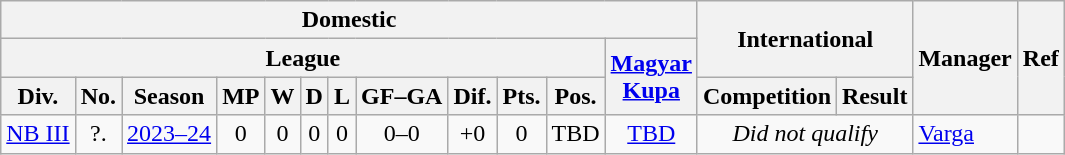<table class="wikitable"  style="text-align:center">
<tr>
<th colspan="12">Domestic</th>
<th colspan="2" rowspan="2">International</th>
<th rowspan="3">Manager</th>
<th rowspan="3">Ref</th>
</tr>
<tr>
<th colspan="11">League</th>
<th rowspan="2"><a href='#'>Magyar<br>Kupa</a></th>
</tr>
<tr>
<th>Div.</th>
<th>No.</th>
<th>Season</th>
<th>MP</th>
<th>W</th>
<th>D</th>
<th>L</th>
<th>GF–GA</th>
<th>Dif.</th>
<th>Pts.</th>
<th>Pos.</th>
<th>Competition</th>
<th>Result</th>
</tr>
<tr>
<td><a href='#'>NB III</a></td>
<td>?.</td>
<td><a href='#'>2023–24</a></td>
<td>0</td>
<td>0</td>
<td>0</td>
<td>0</td>
<td>0–0</td>
<td>+0</td>
<td>0</td>
<td>TBD</td>
<td><a href='#'>TBD</a></td>
<td colspan="2" rowspan="1"><em>Did not qualify</em></td>
<td style="text-align:left"> <a href='#'>Varga</a></td>
<td></td>
</tr>
</table>
